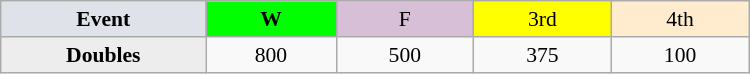<table class=wikitable style=font-size:90%;text-align:center>
<tr>
<td style="width:130px; background:#dfe2e9;"><strong>Event</strong></td>
<td style="width:80px; background:lime;"><strong>W</strong></td>
<td style="width:85px; background:thistle;">F</td>
<td style="width:85px; background:#ff0;">3rd</td>
<td style="width:85px; background:#ffebcd;">4th</td>
</tr>
<tr>
<th style="background:#ededed;">Doubles</th>
<td>800</td>
<td>500</td>
<td>375</td>
<td>100</td>
</tr>
</table>
